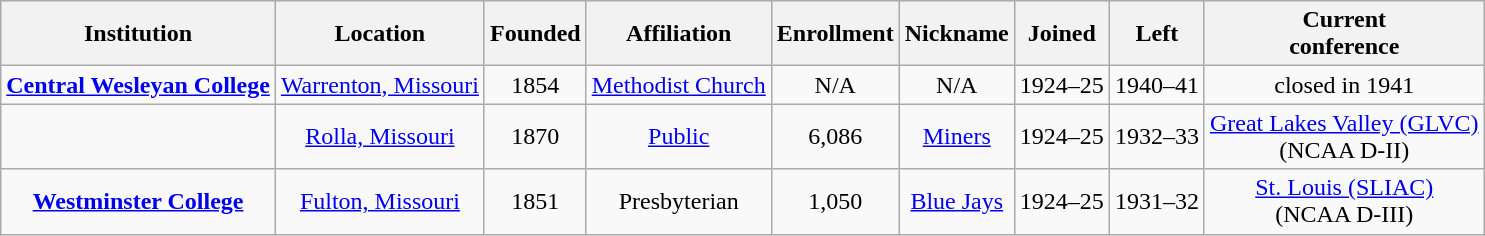<table class="wikitable sortable" style="text-align:center">
<tr>
<th>Institution</th>
<th>Location</th>
<th>Founded</th>
<th>Affiliation</th>
<th>Enrollment</th>
<th>Nickname</th>
<th>Joined</th>
<th>Left</th>
<th>Current<br>conference</th>
</tr>
<tr>
<td><strong><a href='#'>Central Wesleyan College</a></strong></td>
<td><a href='#'>Warrenton, Missouri</a></td>
<td>1854</td>
<td><a href='#'>Methodist Church</a></td>
<td>N/A</td>
<td>N/A</td>
<td>1924–25</td>
<td>1940–41</td>
<td>closed in 1941</td>
</tr>
<tr>
<td></td>
<td><a href='#'>Rolla, Missouri</a></td>
<td>1870</td>
<td><a href='#'>Public</a></td>
<td>6,086</td>
<td><a href='#'>Miners</a></td>
<td>1924–25</td>
<td>1932–33</td>
<td><a href='#'>Great Lakes Valley (GLVC)</a><br>(NCAA D-II)</td>
</tr>
<tr>
<td><strong><a href='#'>Westminster College</a></strong></td>
<td><a href='#'>Fulton, Missouri</a></td>
<td>1851</td>
<td>Presbyterian</td>
<td>1,050</td>
<td><a href='#'>Blue Jays</a></td>
<td>1924–25</td>
<td>1931–32</td>
<td><a href='#'>St. Louis (SLIAC)</a><br>(NCAA D-III)</td>
</tr>
</table>
